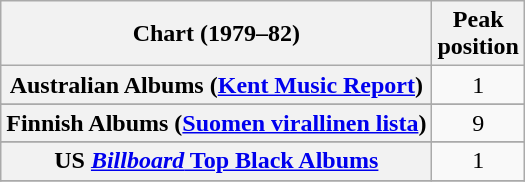<table class="wikitable plainrowheaders sortable" style="text-align:center">
<tr>
<th>Chart (1979–82)</th>
<th>Peak<br>position</th>
</tr>
<tr>
<th scope="row">Australian Albums (<a href='#'>Kent Music Report</a>)</th>
<td>1</td>
</tr>
<tr>
</tr>
<tr>
</tr>
<tr>
<th scope="row">Finnish Albums (<a href='#'>Suomen virallinen lista</a>)</th>
<td>9</td>
</tr>
<tr>
</tr>
<tr>
</tr>
<tr>
</tr>
<tr>
</tr>
<tr>
</tr>
<tr>
</tr>
<tr>
<th scope="row">US <a href='#'><em>Billboard</em> Top Black Albums</a></th>
<td align="center">1</td>
</tr>
<tr>
</tr>
</table>
